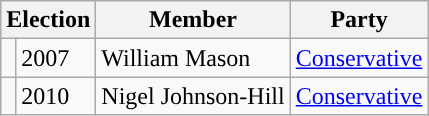<table class="wikitable">
<tr>
<th colspan="2">Election</th>
<th>Member</th>
<th>Party</th>
</tr>
<tr>
<td style="background-color: "></td>
<td>2007</td>
<td>William Mason</td>
<td><a href='#'>Conservative</a></td>
</tr>
<tr>
<td style="background-color: "></td>
<td>2010</td>
<td>Nigel Johnson-Hill</td>
<td><a href='#'>Conservative</a></td>
</tr>
</table>
